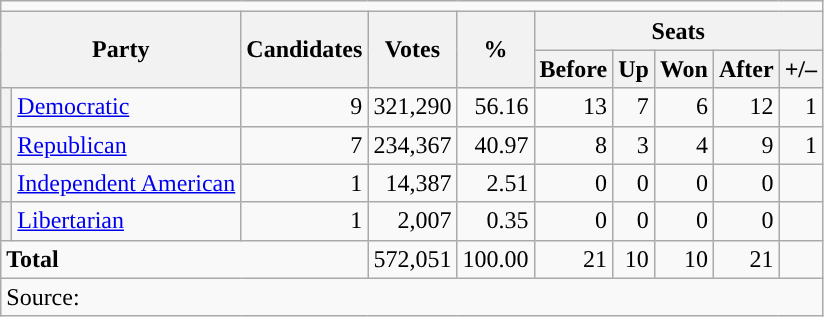<table class="wikitable">
<tr>
<td colspan=15 align=center></td>
</tr>
<tr>
<th rowspan="2" colspan="2">Party</th>
<th rowspan="2">Candidates</th>
<th rowspan="2">Votes</th>
<th rowspan="2">%</th>
<th colspan="5">Seats</th>
</tr>
<tr>
<th>Before</th>
<th>Up</th>
<th>Won</th>
<th>After</th>
<th>+/–</th>
</tr>
<tr>
<th style="background-color:"></th>
<td><a href='#'>Democratic</a></td>
<td align="right">9</td>
<td align="right">321,290</td>
<td align="right">56.16</td>
<td align="right">13</td>
<td align="right">7</td>
<td align="right">6</td>
<td align="right">12</td>
<td align="right"> 1</td>
</tr>
<tr>
<th style="background-color:"></th>
<td><a href='#'>Republican</a></td>
<td align="right">7</td>
<td align="right">234,367</td>
<td align="right">40.97</td>
<td align="right">8</td>
<td align="right">3</td>
<td align="right">4</td>
<td align="right">9</td>
<td align="right"> 1</td>
</tr>
<tr>
<th style="background-color:"></th>
<td><a href='#'>Independent American</a></td>
<td align="right">1</td>
<td align="right">14,387</td>
<td align="right">2.51</td>
<td align="right">0</td>
<td align="right">0</td>
<td align="right">0</td>
<td align="right">0</td>
<td align="right"></td>
</tr>
<tr>
<th style="background-color:"></th>
<td><a href='#'>Libertarian</a></td>
<td align="right">1</td>
<td align="right">2,007</td>
<td align="right">0.35</td>
<td align="right">0</td>
<td align="right">0</td>
<td align="right">0</td>
<td align="right">0</td>
<td align="right"></td>
</tr>
<tr>
<td colspan="3" align="left"><strong>Total</strong></td>
<td align="right">572,051</td>
<td align="right">100.00</td>
<td align="right">21</td>
<td align="right">10</td>
<td align="right">10</td>
<td align="right">21</td>
<td align="right"></td>
</tr>
<tr>
<td colspan="10">Source: </td>
</tr>
</table>
